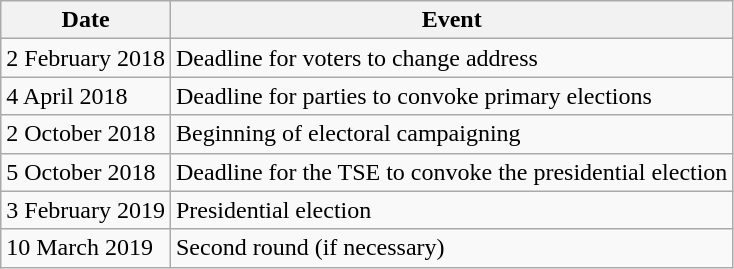<table class="wikitable">
<tr>
<th>Date</th>
<th>Event</th>
</tr>
<tr>
<td>2 February 2018</td>
<td>Deadline for voters to change address</td>
</tr>
<tr>
<td>4 April 2018</td>
<td>Deadline for parties to convoke primary elections</td>
</tr>
<tr>
<td>2 October 2018</td>
<td>Beginning of electoral campaigning</td>
</tr>
<tr>
<td>5 October 2018</td>
<td>Deadline for the TSE to convoke the presidential election</td>
</tr>
<tr>
<td>3 February 2019</td>
<td>Presidential election</td>
</tr>
<tr>
<td>10 March 2019</td>
<td>Second round (if necessary)</td>
</tr>
</table>
